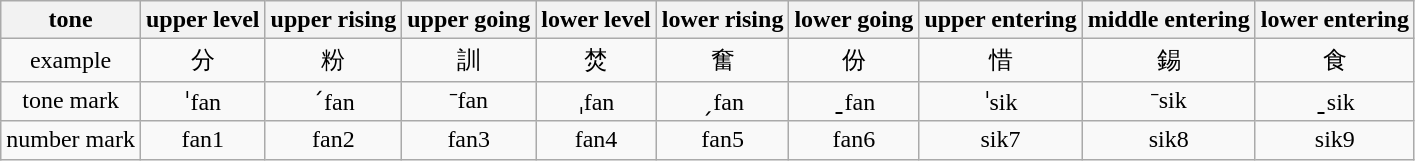<table class="wikitable" style="text-align:center">
<tr>
<th>tone</th>
<th>upper level</th>
<th>upper rising</th>
<th>upper going</th>
<th>lower level</th>
<th>lower rising</th>
<th>lower going</th>
<th>upper entering</th>
<th>middle entering</th>
<th>lower entering</th>
</tr>
<tr>
<td>example</td>
<td>分</td>
<td>粉</td>
<td>訓</td>
<td>焚</td>
<td>奮</td>
<td>份</td>
<td>惜</td>
<td>錫</td>
<td>食</td>
</tr>
<tr>
<td>tone mark</td>
<td>ˈfan</td>
<td>ˊfan</td>
<td>ˉfan</td>
<td>ˌfan</td>
<td>ˏfan</td>
<td>ˍfan</td>
<td>ˈsik</td>
<td>ˉsik</td>
<td>ˍsik</td>
</tr>
<tr>
<td>number mark</td>
<td>fan1</td>
<td>fan2</td>
<td>fan3</td>
<td>fan4</td>
<td>fan5</td>
<td>fan6</td>
<td>sik7</td>
<td>sik8</td>
<td>sik9</td>
</tr>
</table>
